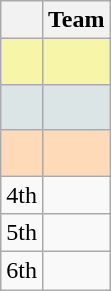<table class="wikitable" style="text-align:center">
<tr>
<th width=15></th>
<th>Team</th>
</tr>
<tr bgcolor="#F7F6A8">
<td align="center" style="height:23px"></td>
<td align=left></td>
</tr>
<tr bgcolor="#DCE5E5">
<td align="center" style="height:23px"></td>
<td align=left></td>
</tr>
<tr bgcolor="#FFDAB9">
<td align="center" style="height:23px"></td>
<td align=left></td>
</tr>
<tr>
<td>4th</td>
<td align=left></td>
</tr>
<tr>
<td>5th</td>
<td align=left></td>
</tr>
<tr>
<td>6th</td>
<td align=left></td>
</tr>
</table>
